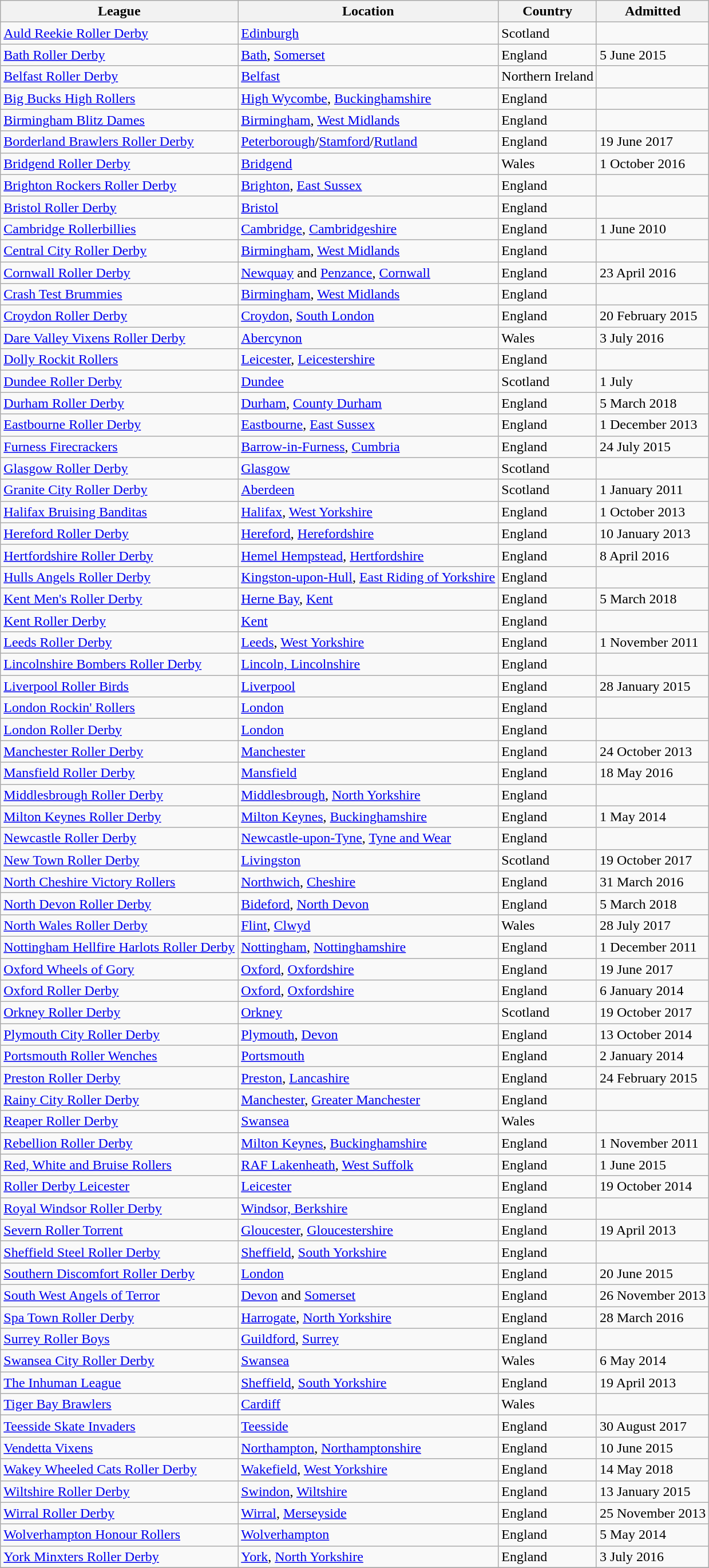<table class="wikitable sortable">
<tr>
<th>League</th>
<th>Location</th>
<th>Country</th>
<th>Admitted</th>
</tr>
<tr>
<td><a href='#'>Auld Reekie Roller Derby</a></td>
<td><a href='#'>Edinburgh</a></td>
<td>Scotland</td>
<td></td>
</tr>
<tr>
<td><a href='#'>Bath Roller Derby</a></td>
<td><a href='#'>Bath</a>, <a href='#'>Somerset</a></td>
<td>England</td>
<td>5 June 2015</td>
</tr>
<tr>
<td><a href='#'>Belfast Roller Derby</a></td>
<td><a href='#'>Belfast</a></td>
<td>Northern Ireland</td>
<td></td>
</tr>
<tr>
<td><a href='#'>Big Bucks High Rollers</a></td>
<td><a href='#'>High Wycombe</a>, <a href='#'>Buckinghamshire</a></td>
<td>England</td>
<td></td>
</tr>
<tr>
<td><a href='#'>Birmingham Blitz Dames</a></td>
<td><a href='#'>Birmingham</a>, <a href='#'>West Midlands</a></td>
<td>England</td>
<td></td>
</tr>
<tr>
<td><a href='#'>Borderland Brawlers Roller Derby</a></td>
<td><a href='#'>Peterborough</a>/<a href='#'>Stamford</a>/<a href='#'>Rutland</a></td>
<td>England</td>
<td>19 June 2017</td>
</tr>
<tr>
<td><a href='#'>Bridgend Roller Derby</a></td>
<td><a href='#'>Bridgend</a></td>
<td>Wales</td>
<td>1 October 2016</td>
</tr>
<tr>
<td><a href='#'>Brighton Rockers Roller Derby</a></td>
<td><a href='#'>Brighton</a>, <a href='#'>East Sussex</a></td>
<td>England</td>
<td></td>
</tr>
<tr>
<td><a href='#'>Bristol Roller Derby</a></td>
<td><a href='#'>Bristol</a></td>
<td>England</td>
<td></td>
</tr>
<tr>
<td><a href='#'>Cambridge Rollerbillies</a></td>
<td><a href='#'>Cambridge</a>, <a href='#'>Cambridgeshire</a></td>
<td>England</td>
<td>1 June 2010</td>
</tr>
<tr>
<td><a href='#'>Central City Roller Derby</a></td>
<td><a href='#'>Birmingham</a>, <a href='#'>West Midlands</a></td>
<td>England</td>
<td></td>
</tr>
<tr>
<td><a href='#'>Cornwall Roller Derby</a></td>
<td><a href='#'>Newquay</a> and <a href='#'>Penzance</a>, <a href='#'>Cornwall</a></td>
<td>England</td>
<td>23 April 2016</td>
</tr>
<tr>
<td><a href='#'>Crash Test Brummies</a></td>
<td><a href='#'>Birmingham</a>, <a href='#'>West Midlands</a></td>
<td>England</td>
<td></td>
</tr>
<tr>
<td><a href='#'>Croydon Roller Derby</a></td>
<td><a href='#'>Croydon</a>, <a href='#'>South London</a></td>
<td>England</td>
<td>20 February 2015</td>
</tr>
<tr>
<td><a href='#'>Dare Valley Vixens Roller Derby</a></td>
<td><a href='#'>Abercynon</a></td>
<td>Wales</td>
<td>3 July 2016</td>
</tr>
<tr>
<td><a href='#'>Dolly Rockit Rollers</a></td>
<td><a href='#'>Leicester</a>, <a href='#'>Leicestershire</a></td>
<td>England</td>
<td></td>
</tr>
<tr>
<td><a href='#'>Dundee Roller Derby</a></td>
<td><a href='#'>Dundee</a></td>
<td>Scotland</td>
<td>1 July </td>
</tr>
<tr>
<td><a href='#'>Durham Roller Derby</a></td>
<td><a href='#'>Durham</a>, <a href='#'>County Durham</a></td>
<td>England</td>
<td>5 March 2018</td>
</tr>
<tr>
<td><a href='#'>Eastbourne Roller Derby</a></td>
<td><a href='#'>Eastbourne</a>, <a href='#'>East Sussex</a></td>
<td>England</td>
<td>1 December 2013</td>
</tr>
<tr>
<td><a href='#'>Furness Firecrackers</a></td>
<td><a href='#'>Barrow-in-Furness</a>, <a href='#'>Cumbria</a></td>
<td>England</td>
<td>24 July 2015</td>
</tr>
<tr>
<td><a href='#'>Glasgow Roller Derby</a></td>
<td><a href='#'>Glasgow</a></td>
<td>Scotland</td>
<td></td>
</tr>
<tr>
<td><a href='#'>Granite City Roller Derby</a></td>
<td><a href='#'>Aberdeen</a></td>
<td>Scotland</td>
<td>1 January 2011</td>
</tr>
<tr>
<td><a href='#'>Halifax Bruising Banditas</a></td>
<td><a href='#'>Halifax</a>, <a href='#'>West Yorkshire</a></td>
<td>England</td>
<td>1 October 2013</td>
</tr>
<tr>
<td><a href='#'>Hereford Roller Derby</a></td>
<td><a href='#'>Hereford</a>, <a href='#'>Herefordshire</a></td>
<td>England</td>
<td>10 January 2013</td>
</tr>
<tr>
<td><a href='#'>Hertfordshire Roller Derby</a></td>
<td><a href='#'>Hemel Hempstead</a>, <a href='#'>Hertfordshire</a></td>
<td>England</td>
<td>8 April 2016</td>
</tr>
<tr>
<td><a href='#'>Hulls Angels Roller Derby</a></td>
<td><a href='#'>Kingston-upon-Hull</a>, <a href='#'>East Riding of Yorkshire</a></td>
<td>England</td>
<td></td>
</tr>
<tr>
<td><a href='#'>Kent Men's Roller Derby</a></td>
<td><a href='#'>Herne Bay</a>, <a href='#'>Kent</a></td>
<td>England</td>
<td>5 March 2018</td>
</tr>
<tr>
<td><a href='#'>Kent Roller Derby</a></td>
<td><a href='#'>Kent</a></td>
<td>England</td>
<td></td>
</tr>
<tr>
<td><a href='#'>Leeds Roller Derby</a></td>
<td><a href='#'>Leeds</a>, <a href='#'>West Yorkshire</a></td>
<td>England</td>
<td>1 November 2011</td>
</tr>
<tr>
<td><a href='#'>Lincolnshire Bombers Roller Derby</a></td>
<td><a href='#'>Lincoln, Lincolnshire</a></td>
<td>England</td>
<td></td>
</tr>
<tr>
<td><a href='#'>Liverpool Roller Birds</a></td>
<td><a href='#'>Liverpool</a></td>
<td>England</td>
<td>28 January 2015</td>
</tr>
<tr>
<td><a href='#'>London Rockin' Rollers</a></td>
<td><a href='#'>London</a></td>
<td>England</td>
<td></td>
</tr>
<tr>
<td><a href='#'>London Roller Derby</a></td>
<td><a href='#'>London</a></td>
<td>England</td>
<td></td>
</tr>
<tr>
<td><a href='#'>Manchester Roller Derby</a></td>
<td><a href='#'>Manchester</a></td>
<td>England</td>
<td>24 October 2013</td>
</tr>
<tr>
<td><a href='#'>Mansfield Roller Derby</a></td>
<td><a href='#'>Mansfield</a></td>
<td>England</td>
<td>18 May 2016</td>
</tr>
<tr>
<td><a href='#'>Middlesbrough Roller Derby</a></td>
<td><a href='#'>Middlesbrough</a>, <a href='#'>North Yorkshire</a></td>
<td>England</td>
<td></td>
</tr>
<tr>
<td><a href='#'>Milton Keynes Roller Derby</a></td>
<td><a href='#'>Milton Keynes</a>, <a href='#'>Buckinghamshire</a></td>
<td>England</td>
<td>1 May 2014</td>
</tr>
<tr>
<td><a href='#'>Newcastle Roller Derby</a></td>
<td><a href='#'>Newcastle-upon-Tyne</a>, <a href='#'>Tyne and Wear</a></td>
<td>England</td>
<td></td>
</tr>
<tr>
<td><a href='#'>New Town Roller Derby</a></td>
<td><a href='#'>Livingston</a></td>
<td>Scotland</td>
<td>19 October 2017</td>
</tr>
<tr>
<td><a href='#'>North Cheshire Victory Rollers</a></td>
<td><a href='#'>Northwich</a>, <a href='#'>Cheshire</a></td>
<td>England</td>
<td>31 March 2016</td>
</tr>
<tr>
<td><a href='#'>North Devon Roller Derby</a></td>
<td><a href='#'>Bideford</a>, <a href='#'>North Devon</a></td>
<td>England</td>
<td>5 March 2018</td>
</tr>
<tr>
<td><a href='#'>North Wales Roller Derby</a></td>
<td><a href='#'>Flint</a>, <a href='#'>Clwyd</a></td>
<td>Wales</td>
<td>28 July 2017</td>
</tr>
<tr>
<td><a href='#'>Nottingham Hellfire Harlots Roller Derby</a></td>
<td><a href='#'>Nottingham</a>, <a href='#'>Nottinghamshire</a></td>
<td>England</td>
<td>1 December 2011</td>
</tr>
<tr>
<td><a href='#'>Oxford Wheels of Gory</a></td>
<td><a href='#'>Oxford</a>, <a href='#'>Oxfordshire</a></td>
<td>England</td>
<td>19 June 2017</td>
</tr>
<tr>
<td><a href='#'>Oxford Roller Derby</a></td>
<td><a href='#'>Oxford</a>, <a href='#'>Oxfordshire</a></td>
<td>England</td>
<td>6 January 2014</td>
</tr>
<tr>
<td><a href='#'>Orkney Roller Derby</a></td>
<td><a href='#'>Orkney</a></td>
<td>Scotland</td>
<td>19 October 2017</td>
</tr>
<tr>
<td><a href='#'>Plymouth City Roller Derby</a></td>
<td><a href='#'>Plymouth</a>, <a href='#'>Devon</a></td>
<td>England</td>
<td>13 October 2014</td>
</tr>
<tr>
<td><a href='#'>Portsmouth Roller Wenches</a></td>
<td><a href='#'>Portsmouth</a></td>
<td>England</td>
<td>2 January 2014</td>
</tr>
<tr>
<td><a href='#'>Preston Roller Derby</a></td>
<td><a href='#'>Preston</a>, <a href='#'>Lancashire</a></td>
<td>England</td>
<td>24 February 2015</td>
</tr>
<tr>
<td><a href='#'>Rainy City Roller Derby</a></td>
<td><a href='#'>Manchester</a>, <a href='#'>Greater Manchester</a></td>
<td>England</td>
<td></td>
</tr>
<tr>
<td><a href='#'>Reaper Roller Derby</a></td>
<td><a href='#'>Swansea</a></td>
<td>Wales</td>
<td></td>
</tr>
<tr>
<td><a href='#'>Rebellion Roller Derby</a></td>
<td><a href='#'>Milton Keynes</a>, <a href='#'>Buckinghamshire</a></td>
<td>England</td>
<td>1 November 2011</td>
</tr>
<tr>
<td><a href='#'>Red, White and Bruise Rollers</a></td>
<td><a href='#'>RAF Lakenheath</a>, <a href='#'>West Suffolk</a></td>
<td>England</td>
<td>1 June 2015</td>
</tr>
<tr>
<td><a href='#'>Roller Derby Leicester</a></td>
<td><a href='#'>Leicester</a></td>
<td>England</td>
<td>19 October 2014</td>
</tr>
<tr>
<td><a href='#'>Royal Windsor Roller Derby</a></td>
<td><a href='#'>Windsor, Berkshire</a></td>
<td>England</td>
<td></td>
</tr>
<tr>
<td><a href='#'>Severn Roller Torrent</a></td>
<td><a href='#'>Gloucester</a>, <a href='#'>Gloucestershire</a></td>
<td>England</td>
<td>19 April 2013</td>
</tr>
<tr>
<td><a href='#'>Sheffield Steel Roller Derby</a></td>
<td><a href='#'>Sheffield</a>, <a href='#'>South Yorkshire</a></td>
<td>England</td>
<td></td>
</tr>
<tr>
<td><a href='#'>Southern Discomfort Roller Derby</a></td>
<td><a href='#'>London</a></td>
<td>England</td>
<td>20 June 2015</td>
</tr>
<tr>
<td><a href='#'>South West Angels of Terror</a></td>
<td><a href='#'>Devon</a> and <a href='#'>Somerset</a></td>
<td>England</td>
<td>26 November 2013</td>
</tr>
<tr>
<td><a href='#'>Spa Town Roller Derby</a></td>
<td><a href='#'>Harrogate</a>, <a href='#'>North Yorkshire</a></td>
<td>England</td>
<td>28 March 2016</td>
</tr>
<tr>
<td><a href='#'>Surrey Roller Boys</a></td>
<td><a href='#'>Guildford</a>, <a href='#'>Surrey</a></td>
<td>England</td>
<td></td>
</tr>
<tr>
<td><a href='#'>Swansea City Roller Derby</a></td>
<td><a href='#'>Swansea</a></td>
<td>Wales</td>
<td>6 May 2014</td>
</tr>
<tr>
<td><a href='#'>The Inhuman League</a></td>
<td><a href='#'>Sheffield</a>, <a href='#'>South Yorkshire</a></td>
<td>England</td>
<td>19 April 2013</td>
</tr>
<tr>
<td><a href='#'>Tiger Bay Brawlers</a></td>
<td><a href='#'>Cardiff</a></td>
<td>Wales</td>
<td></td>
</tr>
<tr>
<td><a href='#'>Teesside Skate Invaders</a></td>
<td><a href='#'>Teesside</a></td>
<td>England</td>
<td>30 August 2017</td>
</tr>
<tr>
<td><a href='#'>Vendetta Vixens</a></td>
<td><a href='#'>Northampton</a>, <a href='#'>Northamptonshire</a></td>
<td>England</td>
<td>10 June 2015</td>
</tr>
<tr>
<td><a href='#'>Wakey Wheeled Cats Roller Derby</a></td>
<td><a href='#'>Wakefield</a>, <a href='#'>West Yorkshire</a></td>
<td>England</td>
<td>14 May 2018</td>
</tr>
<tr>
<td><a href='#'>Wiltshire Roller Derby</a></td>
<td><a href='#'>Swindon</a>, <a href='#'>Wiltshire</a></td>
<td>England</td>
<td>13 January 2015</td>
</tr>
<tr>
<td><a href='#'>Wirral Roller Derby</a></td>
<td><a href='#'>Wirral</a>, <a href='#'>Merseyside</a></td>
<td>England</td>
<td>25 November 2013</td>
</tr>
<tr>
<td><a href='#'>Wolverhampton Honour Rollers</a></td>
<td><a href='#'>Wolverhampton</a></td>
<td>England</td>
<td>5 May 2014</td>
</tr>
<tr>
<td><a href='#'>York Minxters Roller Derby</a></td>
<td><a href='#'>York</a>, <a href='#'>North Yorkshire</a></td>
<td>England</td>
<td>3 July 2016</td>
</tr>
<tr>
</tr>
</table>
